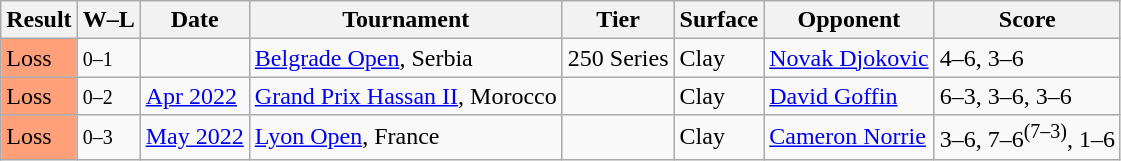<table class="sortable wikitable">
<tr>
<th>Result</th>
<th class="unsortable">W–L</th>
<th>Date</th>
<th>Tournament</th>
<th>Tier</th>
<th>Surface</th>
<th>Opponent</th>
<th class="unsortable">Score</th>
</tr>
<tr>
<td style=background:#ffa07a>Loss</td>
<td><small>0–1</small></td>
<td><a href='#'></a></td>
<td><a href='#'>Belgrade Open</a>, Serbia</td>
<td>250 Series</td>
<td>Clay</td>
<td> <a href='#'>Novak Djokovic</a></td>
<td>4–6, 3–6</td>
</tr>
<tr>
<td style=background:#ffa07a>Loss</td>
<td><small>0–2</small></td>
<td><a href='#'>Apr 2022</a></td>
<td><a href='#'>Grand Prix Hassan II</a>, Morocco</td>
<td></td>
<td>Clay</td>
<td> <a href='#'>David Goffin</a></td>
<td>6–3, 3–6, 3–6</td>
</tr>
<tr>
<td style=background:#ffa07a>Loss</td>
<td><small>0–3</small></td>
<td><a href='#'>May 2022</a></td>
<td><a href='#'>Lyon Open</a>, France</td>
<td></td>
<td>Clay</td>
<td> <a href='#'>Cameron Norrie</a></td>
<td>3–6, 7–6<sup>(7–3)</sup>, 1–6</td>
</tr>
</table>
